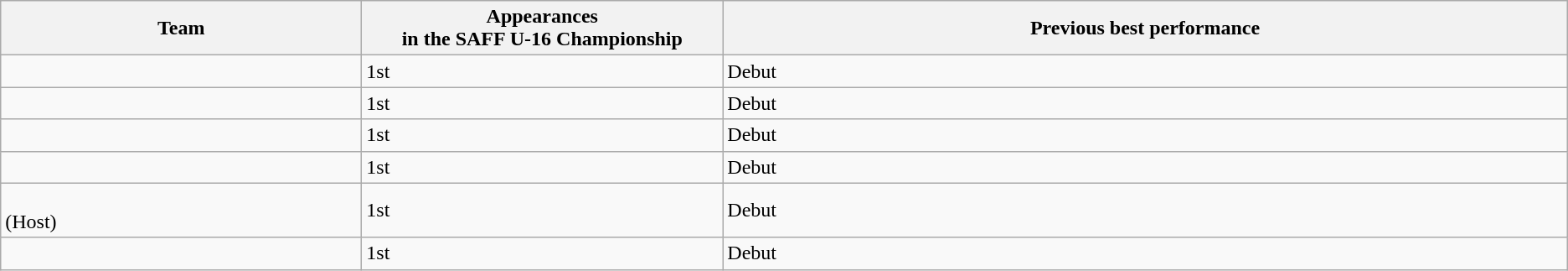<table class="wikitable">
<tr>
<th style="width:16.67%;">Team</th>
<th style="width:16.67%;">Appearances <br> in the SAFF U-16 Championship</th>
<th width=39%>Previous best performance</th>
</tr>
<tr>
<td></td>
<td>1st</td>
<td> Debut</td>
</tr>
<tr>
<td></td>
<td>1st</td>
<td> Debut</td>
</tr>
<tr>
<td></td>
<td>1st</td>
<td> Debut</td>
</tr>
<tr>
<td></td>
<td>1st</td>
<td> Debut</td>
</tr>
<tr>
<td><br>(Host)</td>
<td>1st</td>
<td> Debut</td>
</tr>
<tr>
<td></td>
<td>1st</td>
<td> Debut</td>
</tr>
</table>
